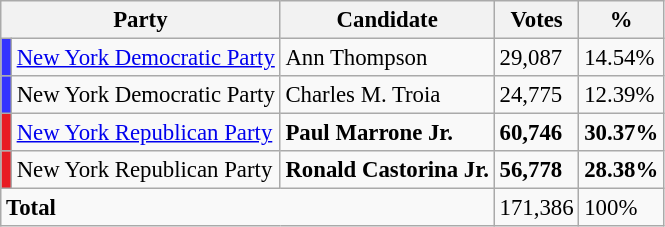<table class="wikitable" style="font-size: 95%">
<tr>
<th colspan="2">Party</th>
<th>Candidate</th>
<th>Votes</th>
<th>%</th>
</tr>
<tr>
<td bgcolor="#3333FF"></td>
<td><a href='#'>New York Democratic Party</a></td>
<td>Ann Thompson</td>
<td>29,087</td>
<td>14.54%</td>
</tr>
<tr>
<td bgcolor="#3333FF"></td>
<td>New York Democratic Party</td>
<td>Charles M. Troia</td>
<td>24,775</td>
<td>12.39%</td>
</tr>
<tr>
<td bgcolor="#E81B23"></td>
<td><a href='#'>New York Republican Party</a></td>
<td><strong>Paul Marrone Jr.</strong></td>
<td><strong>60,746</strong></td>
<td><strong>30.37%</strong></td>
</tr>
<tr>
<td bgcolor="#E81B23"></td>
<td>New York Republican Party</td>
<td><strong>Ronald Castorina Jr.</strong></td>
<td><strong>56,778</strong></td>
<td><strong>28.38%</strong></td>
</tr>
<tr>
<td colspan="3"><strong>Total</strong></td>
<td>171,386</td>
<td>100%</td>
</tr>
</table>
